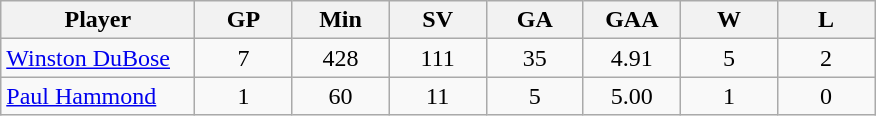<table class="wikitable">
<tr>
<th bgcolor="#DDDDFF" width="20%">Player</th>
<th bgcolor="#DDDDFF" width="10%">GP</th>
<th bgcolor="#DDDDFF" width="10%">Min</th>
<th bgcolor="#DDDDFF" width="10%">SV</th>
<th bgcolor="#DDDDFF" width="10%">GA</th>
<th bgcolor="#DDDDFF" width="10%">GAA</th>
<th bgcolor="#DDDDFF" width="10%">W</th>
<th bgcolor="#DDDDFF" width="10%">L</th>
</tr>
<tr align=center>
<td align=left><a href='#'>Winston DuBose</a></td>
<td>7</td>
<td>428</td>
<td>111</td>
<td>35</td>
<td>4.91</td>
<td>5</td>
<td>2</td>
</tr>
<tr align=center>
<td align=left><a href='#'>Paul Hammond</a></td>
<td>1</td>
<td>60</td>
<td>11</td>
<td>5</td>
<td>5.00</td>
<td>1</td>
<td>0</td>
</tr>
</table>
